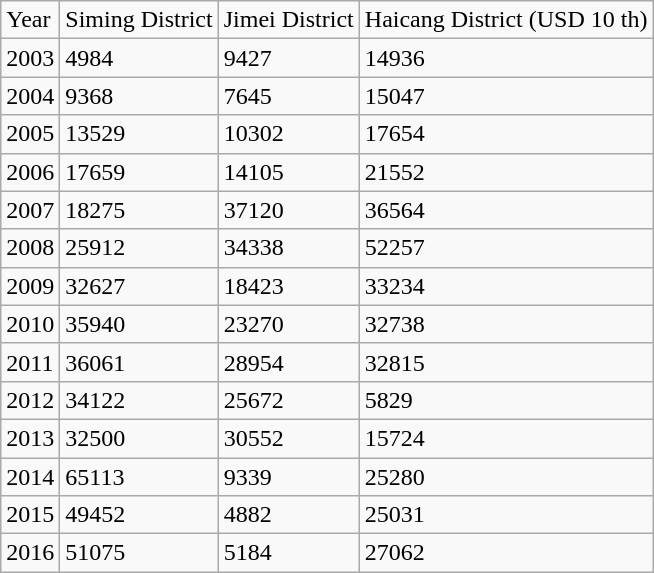<table class="wikitable">
<tr>
<td>Year</td>
<td>Siming District</td>
<td>Jimei District</td>
<td>Haicang District (USD 10 th)</td>
</tr>
<tr>
<td>2003</td>
<td>4984</td>
<td>9427</td>
<td>14936</td>
</tr>
<tr>
<td>2004</td>
<td>9368</td>
<td>7645</td>
<td>15047</td>
</tr>
<tr>
<td>2005</td>
<td>13529</td>
<td>10302</td>
<td>17654</td>
</tr>
<tr>
<td>2006</td>
<td>17659</td>
<td>14105</td>
<td>21552</td>
</tr>
<tr>
<td>2007</td>
<td>18275</td>
<td>37120</td>
<td>36564</td>
</tr>
<tr>
<td>2008</td>
<td>25912</td>
<td>34338</td>
<td>52257</td>
</tr>
<tr>
<td>2009</td>
<td>32627</td>
<td>18423</td>
<td>33234</td>
</tr>
<tr>
<td>2010</td>
<td>35940</td>
<td>23270</td>
<td>32738</td>
</tr>
<tr>
<td>2011</td>
<td>36061</td>
<td>28954</td>
<td>32815</td>
</tr>
<tr>
<td>2012</td>
<td>34122</td>
<td>25672</td>
<td>5829</td>
</tr>
<tr>
<td>2013</td>
<td>32500</td>
<td>30552</td>
<td>15724</td>
</tr>
<tr>
<td>2014</td>
<td>65113</td>
<td>9339</td>
<td>25280</td>
</tr>
<tr>
<td>2015</td>
<td>49452</td>
<td>4882</td>
<td>25031</td>
</tr>
<tr>
<td>2016</td>
<td>51075</td>
<td>5184</td>
<td>27062</td>
</tr>
</table>
